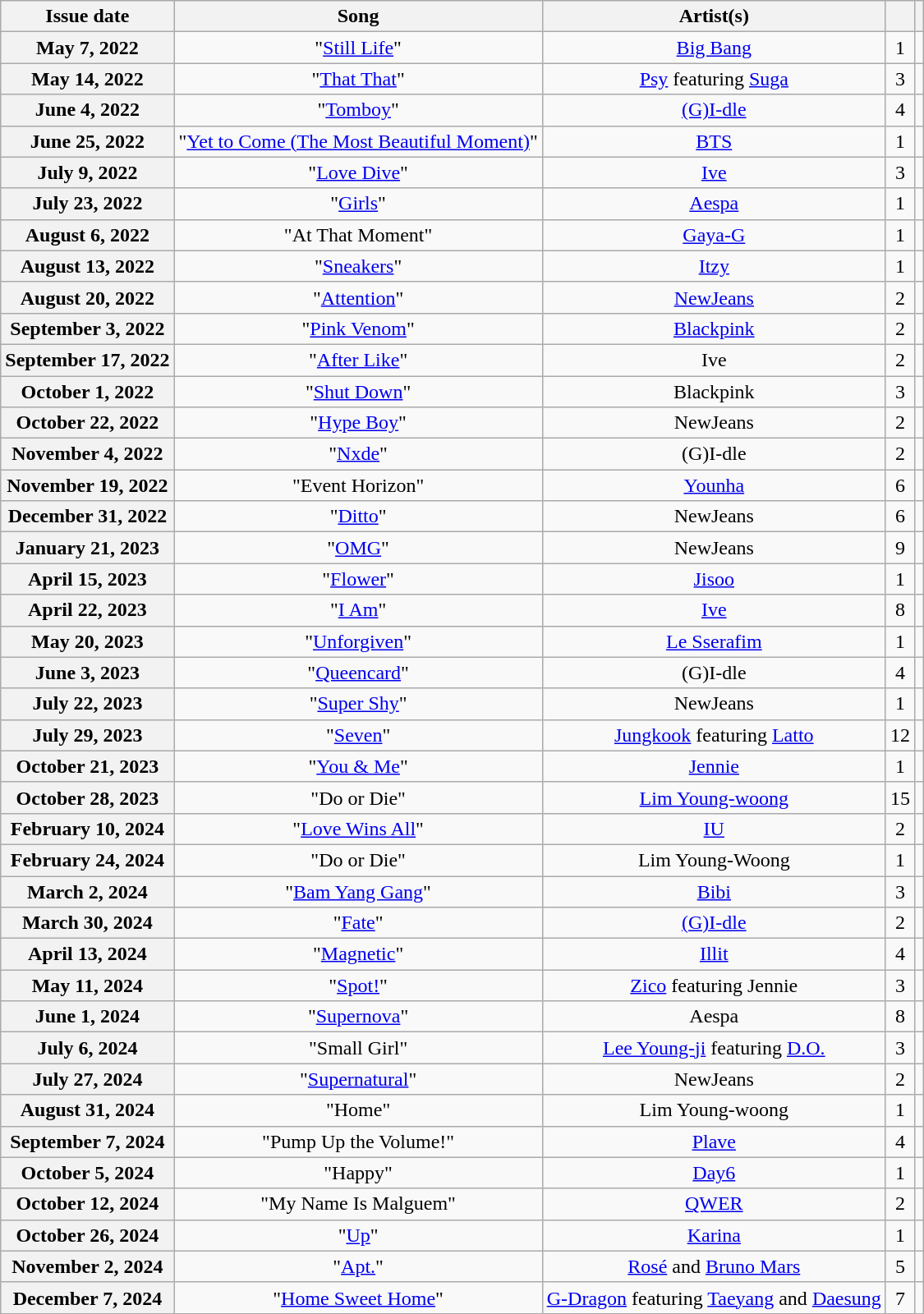<table class="wikitable sortable plainrowheaders" style="text-align: center">
<tr>
<th scope="col">Issue date</th>
<th scope="col">Song</th>
<th scope="col">Artist(s)</th>
<th scope="col"></th>
<th scope="col" class="unsortable"></th>
</tr>
<tr>
<th scope="row">May 7, 2022</th>
<td>"<a href='#'>Still Life</a>"</td>
<td><a href='#'>Big Bang</a></td>
<td>1</td>
<td></td>
</tr>
<tr>
<th scope="row">May 14, 2022</th>
<td>"<a href='#'>That That</a>"</td>
<td><a href='#'>Psy</a> featuring <a href='#'>Suga</a></td>
<td>3</td>
<td></td>
</tr>
<tr>
<th scope="row">June 4, 2022</th>
<td>"<a href='#'>Tomboy</a>"</td>
<td><a href='#'>(G)I-dle</a></td>
<td>4</td>
<td></td>
</tr>
<tr>
<th scope="row">June 25, 2022</th>
<td>"<a href='#'>Yet to Come (The Most Beautiful Moment)</a>"</td>
<td><a href='#'>BTS</a></td>
<td>1</td>
<td></td>
</tr>
<tr>
<th scope="row">July 9, 2022</th>
<td>"<a href='#'>Love Dive</a>"</td>
<td><a href='#'>Ive</a></td>
<td>3</td>
<td></td>
</tr>
<tr>
<th scope="row">July 23, 2022</th>
<td>"<a href='#'>Girls</a>"</td>
<td><a href='#'>Aespa</a></td>
<td>1</td>
<td></td>
</tr>
<tr>
<th scope="row">August 6, 2022</th>
<td>"At That Moment"</td>
<td><a href='#'>Gaya-G</a></td>
<td>1</td>
<td></td>
</tr>
<tr>
<th scope="row">August 13, 2022</th>
<td>"<a href='#'>Sneakers</a>"</td>
<td><a href='#'>Itzy</a></td>
<td>1</td>
<td></td>
</tr>
<tr>
<th scope="row">August 20, 2022</th>
<td>"<a href='#'>Attention</a>"</td>
<td><a href='#'>NewJeans</a></td>
<td>2</td>
<td></td>
</tr>
<tr>
<th scope="row">September 3, 2022</th>
<td>"<a href='#'>Pink Venom</a>"</td>
<td><a href='#'>Blackpink</a></td>
<td>2</td>
<td></td>
</tr>
<tr>
<th scope="row">September 17, 2022</th>
<td>"<a href='#'>After Like</a>"</td>
<td>Ive</td>
<td>2</td>
<td></td>
</tr>
<tr>
<th scope="row">October 1, 2022</th>
<td>"<a href='#'>Shut Down</a>"</td>
<td>Blackpink</td>
<td>3</td>
<td></td>
</tr>
<tr>
<th scope="row">October 22, 2022</th>
<td>"<a href='#'>Hype Boy</a>"</td>
<td>NewJeans</td>
<td>2</td>
<td></td>
</tr>
<tr>
<th scope="row">November 4, 2022</th>
<td>"<a href='#'>Nxde</a>"</td>
<td>(G)I-dle</td>
<td>2</td>
<td></td>
</tr>
<tr>
<th scope="row">November 19, 2022</th>
<td>"Event Horizon"</td>
<td><a href='#'>Younha</a></td>
<td>6</td>
<td></td>
</tr>
<tr>
<th scope="row">December 31, 2022</th>
<td>"<a href='#'>Ditto</a>"</td>
<td>NewJeans</td>
<td>6</td>
<td></td>
</tr>
<tr>
<th scope="row">January 21, 2023</th>
<td>"<a href='#'>OMG</a>"</td>
<td>NewJeans</td>
<td>9</td>
<td></td>
</tr>
<tr>
<th scope="row">April 15, 2023</th>
<td>"<a href='#'>Flower</a>"</td>
<td><a href='#'>Jisoo</a></td>
<td>1</td>
<td></td>
</tr>
<tr>
<th scope="row">April 22, 2023</th>
<td>"<a href='#'>I Am</a>"</td>
<td><a href='#'>Ive</a></td>
<td>8</td>
<td></td>
</tr>
<tr>
<th scope="row">May 20, 2023</th>
<td>"<a href='#'>Unforgiven</a>"</td>
<td><a href='#'>Le Sserafim</a></td>
<td>1</td>
<td></td>
</tr>
<tr>
<th scope="row">June 3, 2023</th>
<td>"<a href='#'>Queencard</a>"</td>
<td>(G)I-dle</td>
<td>4</td>
<td></td>
</tr>
<tr>
<th scope="row">July 22, 2023</th>
<td>"<a href='#'>Super Shy</a>"</td>
<td>NewJeans</td>
<td>1</td>
<td></td>
</tr>
<tr>
<th scope="row">July 29, 2023</th>
<td>"<a href='#'>Seven</a>"</td>
<td><a href='#'>Jungkook</a> featuring <a href='#'>Latto</a></td>
<td>12</td>
<td></td>
</tr>
<tr>
<th scope="row">October 21, 2023</th>
<td>"<a href='#'>You & Me</a>"</td>
<td><a href='#'>Jennie</a></td>
<td>1</td>
<td></td>
</tr>
<tr>
<th scope="row">October 28, 2023</th>
<td>"Do or Die"</td>
<td><a href='#'>Lim Young-woong</a></td>
<td>15</td>
<td></td>
</tr>
<tr>
<th scope="row">February 10, 2024</th>
<td>"<a href='#'>Love Wins All</a>"</td>
<td><a href='#'>IU</a></td>
<td>2</td>
<td></td>
</tr>
<tr>
<th scope="row">February 24, 2024</th>
<td>"Do or Die"</td>
<td>Lim Young-Woong</td>
<td>1</td>
<td></td>
</tr>
<tr>
<th scope="row">March 2, 2024</th>
<td>"<a href='#'>Bam Yang Gang</a>"</td>
<td><a href='#'>Bibi</a></td>
<td>3</td>
<td></td>
</tr>
<tr>
<th scope="row">March 30, 2024</th>
<td>"<a href='#'>Fate</a>"</td>
<td><a href='#'>(G)I-dle</a></td>
<td>2</td>
<td></td>
</tr>
<tr>
<th scope="row">April 13, 2024</th>
<td>"<a href='#'>Magnetic</a>"</td>
<td><a href='#'>Illit</a></td>
<td>4</td>
<td></td>
</tr>
<tr>
<th scope="row">May 11, 2024</th>
<td>"<a href='#'>Spot!</a>"</td>
<td><a href='#'>Zico</a> featuring Jennie</td>
<td>3</td>
<td></td>
</tr>
<tr>
<th scope="row">June 1, 2024</th>
<td>"<a href='#'>Supernova</a>"</td>
<td>Aespa</td>
<td>8</td>
<td></td>
</tr>
<tr>
<th scope="row">July 6, 2024</th>
<td>"Small Girl"</td>
<td><a href='#'>Lee Young-ji</a> featuring <a href='#'>D.O.</a></td>
<td>3</td>
<td></td>
</tr>
<tr>
<th scope="row">July 27, 2024</th>
<td>"<a href='#'>Supernatural</a>"</td>
<td>NewJeans</td>
<td>2</td>
<td></td>
</tr>
<tr>
<th scope="row">August 31, 2024</th>
<td>"Home"</td>
<td>Lim Young-woong</td>
<td>1</td>
<td></td>
</tr>
<tr>
<th scope="row">September 7, 2024</th>
<td>"Pump Up the Volume!"</td>
<td><a href='#'>Plave</a></td>
<td>4</td>
<td></td>
</tr>
<tr>
<th scope="row">October 5, 2024</th>
<td>"Happy"</td>
<td><a href='#'>Day6</a></td>
<td>1</td>
<td></td>
</tr>
<tr>
<th scope="row">October 12, 2024</th>
<td>"My Name Is Malguem"</td>
<td><a href='#'>QWER</a></td>
<td>2</td>
<td></td>
</tr>
<tr>
<th scope="row">October 26, 2024</th>
<td>"<a href='#'>Up</a>"</td>
<td><a href='#'>Karina</a></td>
<td>1</td>
<td></td>
</tr>
<tr>
<th scope="row">November 2, 2024</th>
<td>"<a href='#'>Apt.</a>"</td>
<td><a href='#'>Rosé</a> and <a href='#'>Bruno Mars</a></td>
<td>5</td>
<td></td>
</tr>
<tr>
<th scope="row">December 7, 2024</th>
<td>"<a href='#'>Home Sweet Home</a>"</td>
<td><a href='#'>G-Dragon</a> featuring <a href='#'>Taeyang</a> and <a href='#'>Daesung</a></td>
<td>7</td>
<td></td>
</tr>
</table>
